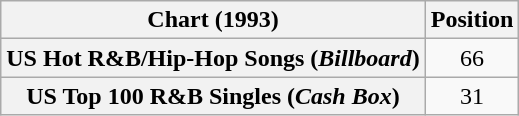<table class="wikitable plainrowheaders" style="text-align:center">
<tr>
<th scope="col">Chart (1993)</th>
<th scope="col">Position</th>
</tr>
<tr>
<th scope="row">US Hot R&B/Hip-Hop Songs (<em>Billboard</em>)</th>
<td>66</td>
</tr>
<tr>
<th scope="row">US Top 100 R&B Singles (<em>Cash Box</em>)</th>
<td>31</td>
</tr>
</table>
